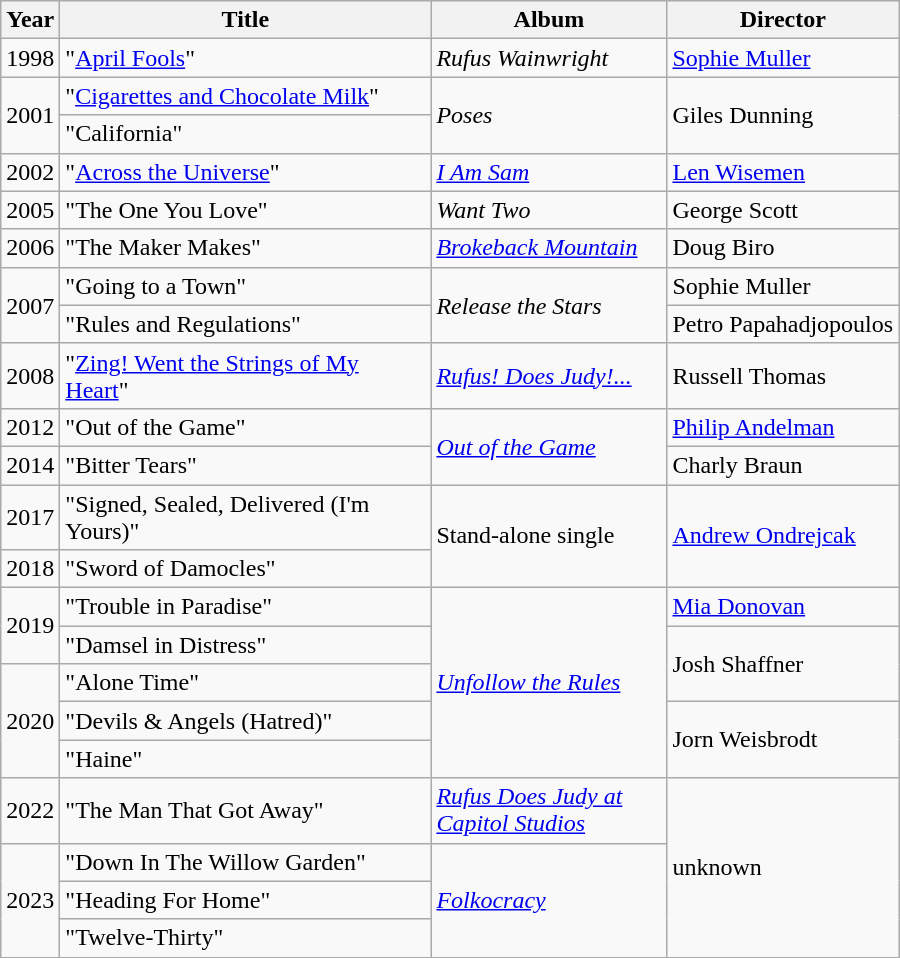<table class="wikitable">
<tr>
<th>Year</th>
<th width="240">Title</th>
<th width="150">Album</th>
<th>Director</th>
</tr>
<tr>
<td align="center">1998</td>
<td>"<a href='#'>April Fools</a>"</td>
<td><em>Rufus Wainwright</em></td>
<td><a href='#'>Sophie Muller</a></td>
</tr>
<tr>
<td align="center" rowspan=2>2001</td>
<td>"<a href='#'>Cigarettes and Chocolate Milk</a>"</td>
<td rowspan=2><em>Poses</em></td>
<td rowspan=2>Giles Dunning</td>
</tr>
<tr>
<td>"California"</td>
</tr>
<tr>
<td align="center">2002</td>
<td>"<a href='#'>Across the Universe</a>"</td>
<td><em><a href='#'>I Am Sam</a></em></td>
<td><a href='#'>Len Wisemen</a></td>
</tr>
<tr>
<td align="center">2005</td>
<td>"The One You Love"</td>
<td><em>Want Two</em></td>
<td>George Scott</td>
</tr>
<tr>
<td align="center">2006</td>
<td>"The Maker Makes"</td>
<td><em><a href='#'>Brokeback Mountain</a></em></td>
<td>Doug Biro</td>
</tr>
<tr>
<td align="center" rowspan=2>2007</td>
<td>"Going to a Town"</td>
<td rowspan=2><em>Release the Stars</em></td>
<td>Sophie Muller</td>
</tr>
<tr>
<td>"Rules and Regulations"</td>
<td>Petro Papahadjopoulos</td>
</tr>
<tr>
<td align="center">2008</td>
<td>"<a href='#'>Zing! Went the Strings of My Heart</a>"</td>
<td><em><a href='#'>Rufus! Does Judy!...</a></em></td>
<td>Russell Thomas</td>
</tr>
<tr>
<td align="center">2012</td>
<td>"Out of the Game"</td>
<td rowspan="2"><em><a href='#'>Out of the Game</a></em></td>
<td><a href='#'>Philip Andelman</a></td>
</tr>
<tr>
<td>2014</td>
<td>"Bitter Tears"</td>
<td>Charly Braun</td>
</tr>
<tr>
<td>2017</td>
<td>"Signed, Sealed, Delivered (I'm Yours)"</td>
<td rowspan="2">Stand-alone single</td>
<td rowspan="2"><a href='#'>Andrew Ondrejcak</a></td>
</tr>
<tr>
<td>2018</td>
<td>"Sword of Damocles"</td>
</tr>
<tr>
<td rowspan="2">2019</td>
<td>"Trouble in Paradise"</td>
<td rowspan="5"><em><a href='#'>Unfollow the Rules</a></em></td>
<td><a href='#'>Mia Donovan</a></td>
</tr>
<tr>
<td>"Damsel in Distress"</td>
<td rowspan="2">Josh Shaffner</td>
</tr>
<tr>
<td rowspan="3">2020</td>
<td>"Alone Time"</td>
</tr>
<tr>
<td>"Devils & Angels (Hatred)"</td>
<td rowspan="2">Jorn Weisbrodt</td>
</tr>
<tr>
<td>"Haine"</td>
</tr>
<tr>
<td>2022</td>
<td>"The Man That Got Away"</td>
<td><em><a href='#'>Rufus Does Judy at Capitol Studios</a></em></td>
<td rowspan="4">unknown</td>
</tr>
<tr>
<td rowspan="3">2023</td>
<td>"Down In The Willow Garden"</td>
<td rowspan="3"><em><a href='#'>Folkocracy</a></em></td>
</tr>
<tr>
<td>"Heading For Home"</td>
</tr>
<tr>
<td>"Twelve-Thirty"</td>
</tr>
</table>
